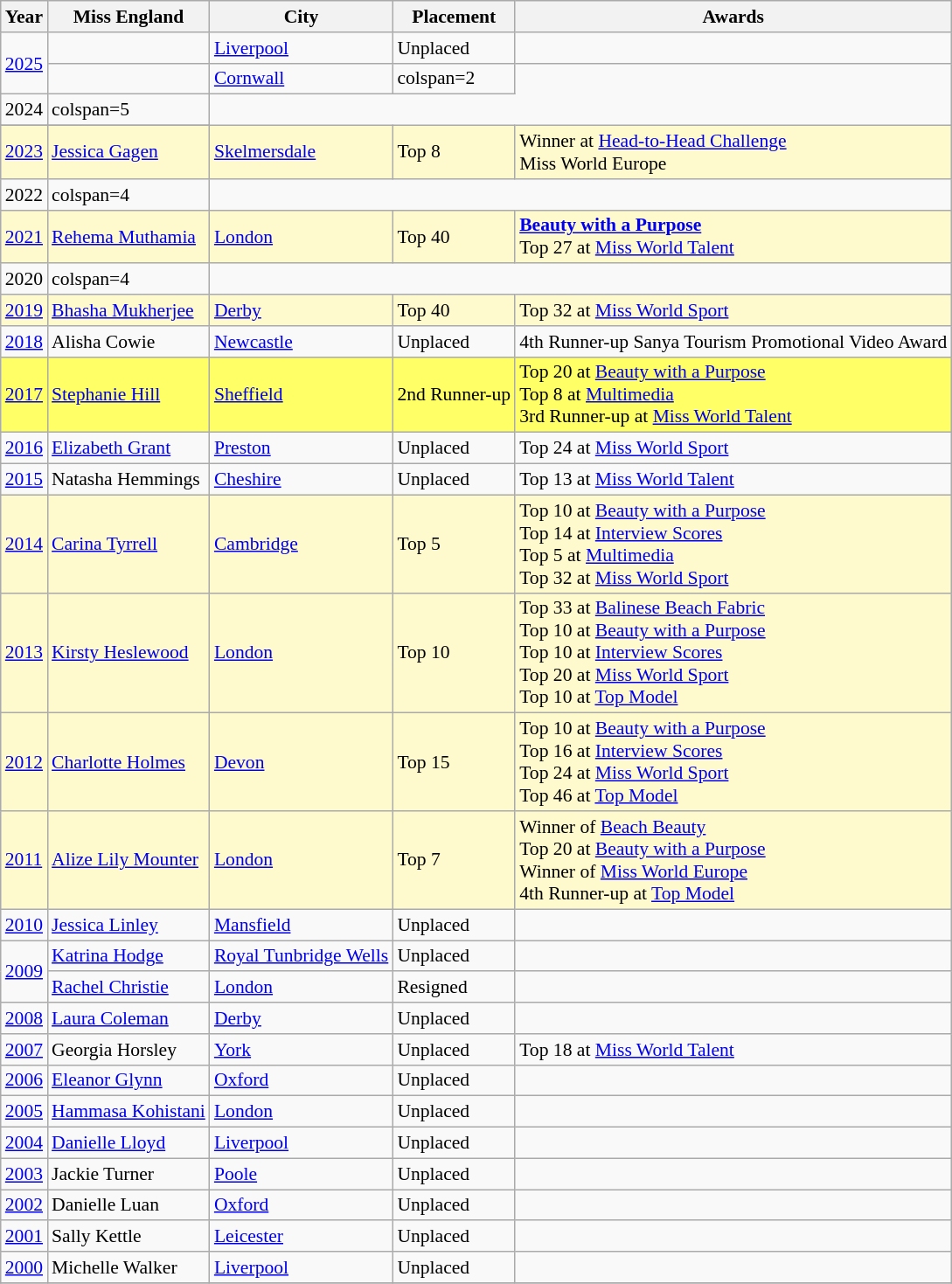<table class="wikitable sortable" style="font-size:90%;">
<tr>
<th>Year</th>
<th>Miss England</th>
<th>City</th>
<th>Placement</th>
<th>Awards</th>
</tr>
<tr>
<td rowspan="2"><a href='#'>2025</a></td>
<td></td>
<td><a href='#'>Liverpool</a></td>
<td>Unplaced</td>
<td></td>
</tr>
<tr>
<td></td>
<td><a href='#'>Cornwall</a></td>
<td>colspan=2 </td>
</tr>
<tr>
<td>2024</td>
<td>colspan=5 </td>
</tr>
<tr>
</tr>
<tr style="background-color:#FFFACD;">
<td><a href='#'>2023</a></td>
<td><a href='#'>Jessica Gagen</a></td>
<td><a href='#'>Skelmersdale</a></td>
<td>Top 8</td>
<td>Winner at <a href='#'>Head-to-Head Challenge</a><br>Miss World Europe</td>
</tr>
<tr>
<td>2022</td>
<td>colspan=4 </td>
</tr>
<tr style="background-color:#FFFACD;">
<td><a href='#'>2021</a></td>
<td><a href='#'>Rehema Muthamia</a></td>
<td><a href='#'>London</a></td>
<td>Top 40</td>
<td><strong><a href='#'>Beauty with a Purpose</a></strong><br>Top 27 at <a href='#'>Miss World Talent</a></td>
</tr>
<tr>
<td>2020</td>
<td>colspan=4 </td>
</tr>
<tr style="background-color:#FFFACD;">
<td><a href='#'>2019</a></td>
<td><a href='#'>Bhasha Mukherjee</a></td>
<td><a href='#'>Derby</a></td>
<td>Top 40</td>
<td>Top 32 at <a href='#'>Miss World Sport</a></td>
</tr>
<tr>
<td><a href='#'>2018</a></td>
<td>Alisha Cowie</td>
<td><a href='#'>Newcastle</a></td>
<td>Unplaced</td>
<td>4th Runner-up Sanya Tourism Promotional Video Award</td>
</tr>
<tr style="background-color:#FFFF66;">
<td><a href='#'>2017</a></td>
<td><a href='#'>Stephanie Hill</a></td>
<td><a href='#'>Sheffield</a></td>
<td>2nd Runner-up</td>
<td>Top 20 at <a href='#'>Beauty with a Purpose</a><br>Top 8 at <a href='#'>Multimedia</a><br>3rd Runner-up at <a href='#'>Miss World Talent</a></td>
</tr>
<tr>
<td><a href='#'>2016</a></td>
<td><a href='#'>Elizabeth Grant</a></td>
<td><a href='#'>Preston</a></td>
<td>Unplaced</td>
<td>Top 24 at <a href='#'>Miss World Sport</a></td>
</tr>
<tr>
<td><a href='#'>2015</a></td>
<td>Natasha Hemmings</td>
<td><a href='#'>Cheshire</a></td>
<td>Unplaced</td>
<td>Top 13 at <a href='#'>Miss World Talent</a></td>
</tr>
<tr style="background-color:#FFFACD;">
<td><a href='#'>2014</a></td>
<td><a href='#'>Carina Tyrrell</a></td>
<td><a href='#'>Cambridge</a></td>
<td>Top 5</td>
<td>Top 10 at <a href='#'>Beauty with a Purpose</a> <br>Top 14 at <a href='#'>Interview Scores</a><br> Top 5 at <a href='#'>Multimedia</a> <br>Top 32 at <a href='#'>Miss World Sport</a><br></td>
</tr>
<tr style="background-color:#FFFACD;">
<td><a href='#'>2013</a></td>
<td><a href='#'>Kirsty Heslewood</a></td>
<td><a href='#'>London</a></td>
<td>Top 10</td>
<td>Top 33 at <a href='#'>Balinese Beach Fabric</a> <br>Top 10 at <a href='#'>Beauty with a Purpose</a> <br>Top 10 at <a href='#'>Interview Scores</a><br> Top 20 at <a href='#'>Miss World Sport</a> <br> Top 10 at <a href='#'>Top Model</a></td>
</tr>
<tr style="background-color:#FFFACD;">
<td><a href='#'>2012</a></td>
<td><a href='#'>Charlotte Holmes</a></td>
<td><a href='#'>Devon</a></td>
<td>Top 15</td>
<td>Top 10 at <a href='#'>Beauty with a Purpose</a> <br> Top 16 at <a href='#'>Interview Scores</a><br> Top 24 at <a href='#'>Miss World Sport</a> <br>Top 46 at <a href='#'>Top Model</a></td>
</tr>
<tr style="background-color:#FFFACD;">
<td><a href='#'>2011</a></td>
<td><a href='#'>Alize Lily Mounter</a></td>
<td><a href='#'>London</a></td>
<td>Top 7</td>
<td>Winner of <a href='#'>Beach Beauty</a><br>Top 20 at <a href='#'>Beauty with a Purpose</a> <br>Winner of <a href='#'>Miss World Europe</a><br> 4th Runner-up at <a href='#'>Top Model</a></td>
</tr>
<tr>
<td><a href='#'>2010</a></td>
<td><a href='#'>Jessica Linley</a></td>
<td><a href='#'>Mansfield</a></td>
<td>Unplaced</td>
<td></td>
</tr>
<tr>
<td rowspan=2><a href='#'>2009</a></td>
<td><a href='#'>Katrina Hodge</a></td>
<td><a href='#'>Royal Tunbridge Wells</a></td>
<td>Unplaced</td>
<td></td>
</tr>
<tr>
<td><a href='#'>Rachel Christie</a></td>
<td><a href='#'>London</a></td>
<td>Resigned</td>
<td></td>
</tr>
<tr>
<td><a href='#'>2008</a></td>
<td><a href='#'>Laura Coleman</a></td>
<td><a href='#'>Derby</a></td>
<td>Unplaced</td>
<td></td>
</tr>
<tr>
<td><a href='#'>2007</a></td>
<td>Georgia Horsley</td>
<td><a href='#'>York</a></td>
<td>Unplaced</td>
<td>Top 18 at <a href='#'>Miss World Talent</a></td>
</tr>
<tr>
<td><a href='#'>2006</a></td>
<td><a href='#'>Eleanor Glynn</a></td>
<td><a href='#'>Oxford</a></td>
<td>Unplaced</td>
<td></td>
</tr>
<tr>
<td><a href='#'>2005</a></td>
<td><a href='#'>Hammasa Kohistani</a></td>
<td><a href='#'>London</a></td>
<td>Unplaced</td>
<td></td>
</tr>
<tr>
<td><a href='#'>2004</a></td>
<td><a href='#'>Danielle Lloyd</a></td>
<td><a href='#'>Liverpool</a></td>
<td>Unplaced</td>
<td></td>
</tr>
<tr>
<td><a href='#'>2003</a></td>
<td>Jackie Turner</td>
<td><a href='#'>Poole</a></td>
<td>Unplaced</td>
<td></td>
</tr>
<tr>
<td><a href='#'>2002</a></td>
<td>Danielle Luan</td>
<td><a href='#'>Oxford</a></td>
<td>Unplaced</td>
<td></td>
</tr>
<tr>
<td><a href='#'>2001</a></td>
<td>Sally Kettle</td>
<td><a href='#'>Leicester</a></td>
<td>Unplaced</td>
<td></td>
</tr>
<tr>
<td><a href='#'>2000</a></td>
<td>Michelle Walker</td>
<td><a href='#'>Liverpool</a></td>
<td>Unplaced</td>
<td></td>
</tr>
<tr>
</tr>
</table>
